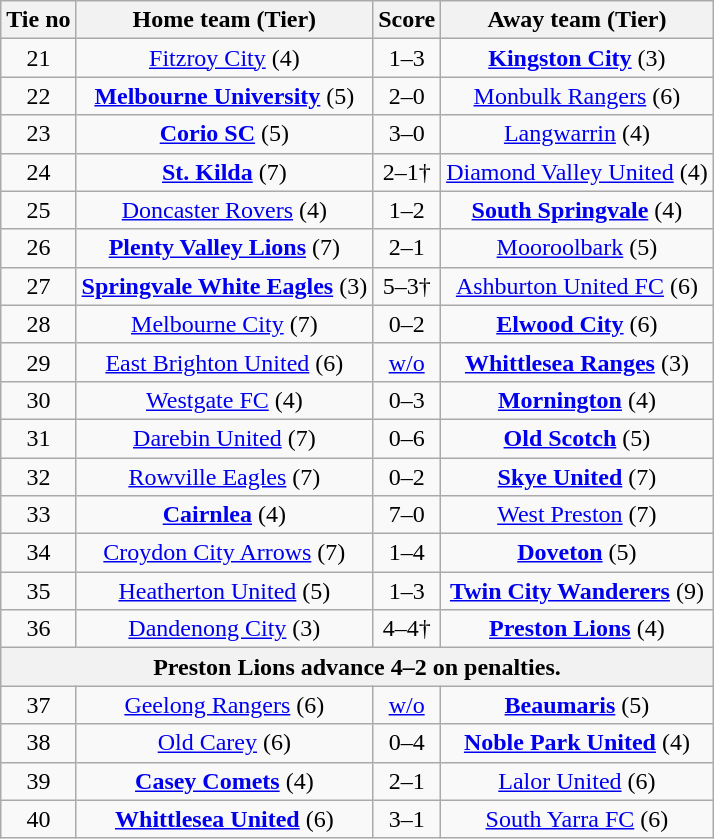<table class="wikitable" style="text-align:center">
<tr>
<th>Tie no</th>
<th>Home team (Tier)</th>
<th>Score</th>
<th>Away team (Tier)</th>
</tr>
<tr>
<td>21</td>
<td><a href='#'>Fitzroy City</a> (4)</td>
<td>1–3</td>
<td><strong><a href='#'>Kingston City</a></strong> (3)</td>
</tr>
<tr>
<td>22</td>
<td><strong><a href='#'>Melbourne University</a></strong> (5)</td>
<td>2–0</td>
<td><a href='#'>Monbulk Rangers</a> (6)</td>
</tr>
<tr>
<td>23</td>
<td><strong><a href='#'>Corio SC</a></strong> (5)</td>
<td>3–0</td>
<td><a href='#'>Langwarrin</a> (4)</td>
</tr>
<tr>
<td>24</td>
<td><strong><a href='#'>St. Kilda</a></strong> (7)</td>
<td>2–1†</td>
<td><a href='#'>Diamond Valley United</a> (4)</td>
</tr>
<tr>
<td>25</td>
<td><a href='#'>Doncaster Rovers</a> (4)</td>
<td>1–2</td>
<td><strong><a href='#'>South Springvale</a></strong> (4)</td>
</tr>
<tr>
<td>26</td>
<td><strong><a href='#'>Plenty Valley Lions</a></strong> (7)</td>
<td>2–1</td>
<td><a href='#'>Mooroolbark</a> (5)</td>
</tr>
<tr>
<td>27</td>
<td><strong><a href='#'>Springvale White Eagles</a></strong> (3)</td>
<td>5–3†</td>
<td><a href='#'>Ashburton United FC</a> (6)</td>
</tr>
<tr>
<td>28</td>
<td><a href='#'>Melbourne City</a> (7)</td>
<td>0–2</td>
<td><strong><a href='#'>Elwood City</a></strong> (6)</td>
</tr>
<tr>
<td>29</td>
<td><a href='#'>East Brighton United</a> (6)</td>
<td><a href='#'>w/o</a></td>
<td><strong><a href='#'>Whittlesea Ranges</a></strong> (3)</td>
</tr>
<tr>
<td>30</td>
<td><a href='#'>Westgate FC</a> (4)</td>
<td>0–3</td>
<td><strong><a href='#'>Mornington</a></strong> (4)</td>
</tr>
<tr>
<td>31</td>
<td><a href='#'>Darebin United</a> (7)</td>
<td>0–6</td>
<td><strong><a href='#'>Old Scotch</a></strong> (5)</td>
</tr>
<tr>
<td>32</td>
<td><a href='#'>Rowville Eagles</a> (7)</td>
<td>0–2</td>
<td><strong><a href='#'>Skye United</a></strong> (7)</td>
</tr>
<tr>
<td>33</td>
<td><strong><a href='#'>Cairnlea</a></strong> (4)</td>
<td>7–0</td>
<td><a href='#'>West Preston</a> (7)</td>
</tr>
<tr>
<td>34</td>
<td><a href='#'>Croydon City Arrows</a> (7)</td>
<td>1–4</td>
<td><strong><a href='#'>Doveton</a></strong> (5)</td>
</tr>
<tr>
<td>35</td>
<td><a href='#'>Heatherton United</a> (5)</td>
<td>1–3</td>
<td><strong><a href='#'>Twin City Wanderers</a></strong> (9)</td>
</tr>
<tr>
<td>36</td>
<td><a href='#'>Dandenong City</a> (3)</td>
<td>4–4†</td>
<td><strong><a href='#'>Preston Lions</a></strong> (4)</td>
</tr>
<tr>
<th colspan=4>Preston Lions advance 4–2 on penalties.</th>
</tr>
<tr>
<td>37</td>
<td><a href='#'>Geelong Rangers</a> (6)</td>
<td><a href='#'>w/o</a></td>
<td><strong><a href='#'>Beaumaris</a></strong> (5)</td>
</tr>
<tr>
<td>38</td>
<td><a href='#'>Old Carey</a> (6)</td>
<td>0–4</td>
<td><strong><a href='#'>Noble Park United</a></strong> (4)</td>
</tr>
<tr>
<td>39</td>
<td><strong><a href='#'>Casey Comets</a></strong> (4)</td>
<td>2–1</td>
<td><a href='#'>Lalor United</a> (6)</td>
</tr>
<tr>
<td>40</td>
<td><strong><a href='#'>Whittlesea United</a></strong> (6)</td>
<td>3–1</td>
<td><a href='#'>South Yarra FC</a> (6)</td>
</tr>
</table>
